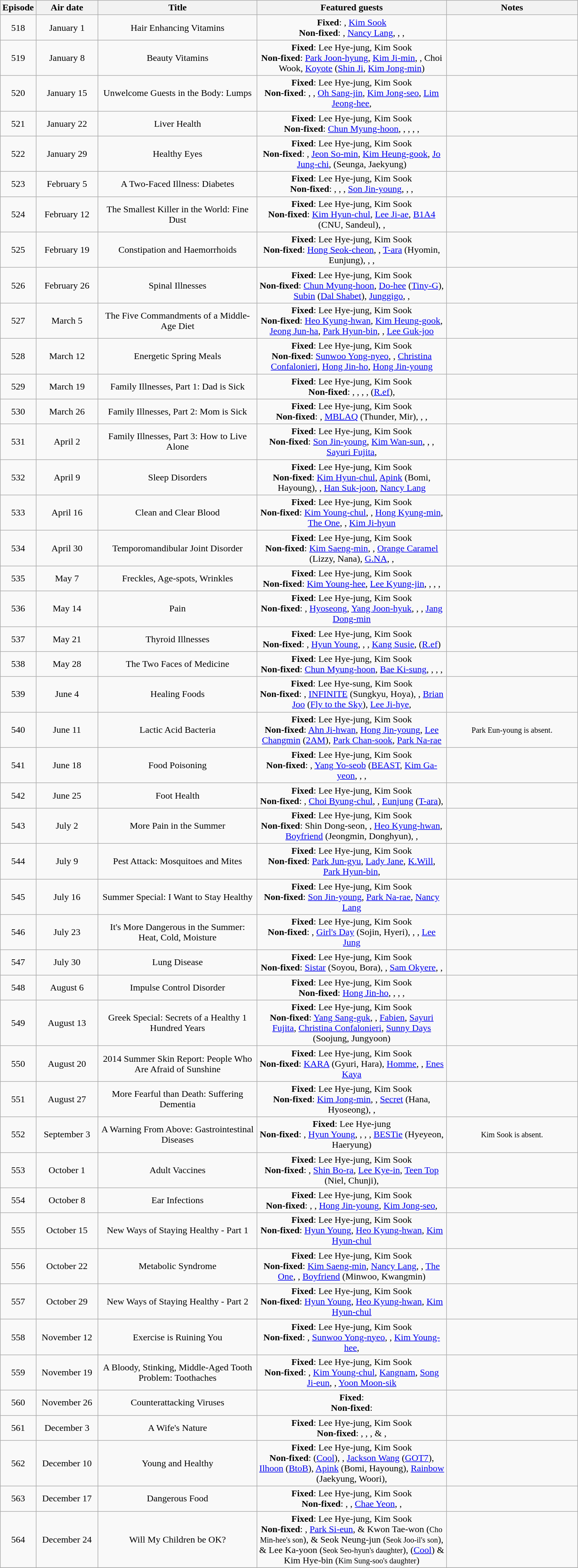<table class="wikitable" style="text-align:center;" width="1000px">
<tr>
<th>Episode</th>
<th width="100">Air date</th>
<th title="250">Title</th>
<th width="320">Featured guests</th>
<th width="220">Notes</th>
</tr>
<tr>
<td>518</td>
<td>January 1</td>
<td>Hair Enhancing Vitamins</td>
<td><strong>Fixed</strong>: , <a href='#'>Kim Sook</a> <br> <strong>Non-fixed</strong>: , <a href='#'>Nancy Lang</a>, , , </td>
<td></td>
</tr>
<tr>
<td>519</td>
<td>January 8</td>
<td>Beauty Vitamins</td>
<td><strong>Fixed</strong>: Lee Hye-jung, Kim Sook <br> <strong>Non-fixed</strong>: <a href='#'>Park Joon-hyung</a>, <a href='#'>Kim Ji-min</a>, , Choi Wook, <a href='#'>Koyote</a> (<a href='#'>Shin Ji</a>, <a href='#'>Kim Jong-min</a>)</td>
<td></td>
</tr>
<tr>
<td>520</td>
<td>January 15</td>
<td>Unwelcome Guests in the Body: Lumps</td>
<td><strong>Fixed</strong>: Lee Hye-jung, Kim Sook <br> <strong>Non-fixed</strong>: , , <a href='#'>Oh Sang-jin</a>, <a href='#'>Kim Jong-seo</a>, <a href='#'>Lim Jeong-hee</a>, </td>
<td></td>
</tr>
<tr>
<td>521</td>
<td>January 22</td>
<td>Liver Health</td>
<td><strong>Fixed</strong>: Lee Hye-jung, Kim Sook <br> <strong>Non-fixed</strong>: <a href='#'>Chun Myung-hoon</a>, , , , , </td>
<td></td>
</tr>
<tr>
<td>522</td>
<td>January 29</td>
<td>Healthy Eyes</td>
<td><strong>Fixed</strong>: Lee Hye-jung, Kim Sook <br> <strong>Non-fixed</strong>: , <a href='#'>Jeon So-min</a>, <a href='#'>Kim Heung-gook</a>, <a href='#'>Jo Jung-chi</a>,  (Seunga, Jaekyung)</td>
<td></td>
</tr>
<tr>
<td>523</td>
<td>February 5</td>
<td>A Two-Faced Illness: Diabetes</td>
<td><strong>Fixed</strong>: Lee Hye-jung, Kim Sook <br> <strong>Non-fixed</strong>: , , , <a href='#'>Son Jin-young</a>, , ,</td>
<td></td>
</tr>
<tr>
<td>524</td>
<td>February 12</td>
<td>The Smallest Killer in the World: Fine Dust</td>
<td><strong>Fixed</strong>: Lee Hye-jung, Kim Sook <br> <strong>Non-fixed</strong>: <a href='#'>Kim Hyun-chul</a>, <a href='#'>Lee Ji-ae</a>, <a href='#'>B1A4</a> (CNU, Sandeul), , </td>
<td></td>
</tr>
<tr>
<td>525</td>
<td>February 19</td>
<td>Constipation and Haemorrhoids</td>
<td><strong>Fixed</strong>: Lee Hye-jung, Kim Sook <br> <strong>Non-fixed</strong>: <a href='#'>Hong Seok-cheon</a>, , <a href='#'>T-ara</a> (Hyomin, Eunjung), , , </td>
<td></td>
</tr>
<tr>
<td>526</td>
<td>February 26</td>
<td>Spinal Illnesses</td>
<td><strong>Fixed</strong>: Lee Hye-jung, Kim Sook <br> <strong>Non-fixed</strong>: <a href='#'>Chun Myung-hoon</a>, <a href='#'>Do-hee</a> (<a href='#'>Tiny-G</a>), <a href='#'>Subin</a> (<a href='#'>Dal Shabet</a>), <a href='#'>Junggigo</a>, , </td>
<td></td>
</tr>
<tr>
<td>527</td>
<td>March 5</td>
<td>The Five Commandments of a Middle-Age Diet</td>
<td><strong>Fixed</strong>: Lee Hye-jung, Kim Sook <br> <strong>Non-fixed</strong>: <a href='#'>Heo Kyung-hwan</a>, <a href='#'>Kim Heung-gook</a>, <a href='#'>Jeong Jun-ha</a>, <a href='#'>Park Hyun-bin</a>, , <a href='#'>Lee Guk-joo</a></td>
<td></td>
</tr>
<tr>
<td>528</td>
<td>March 12</td>
<td>Energetic Spring Meals</td>
<td><strong>Fixed</strong>: Lee Hye-jung, Kim Sook <br> <strong>Non-fixed</strong>: <a href='#'>Sunwoo Yong-nyeo</a>, , <a href='#'>Christina Confalonieri</a>, <a href='#'>Hong Jin-ho</a>, <a href='#'>Hong Jin-young</a></td>
<td></td>
</tr>
<tr>
<td>529</td>
<td>March 19</td>
<td>Family Illnesses, Part 1: Dad is Sick</td>
<td><strong>Fixed</strong>: Lee Hye-jung, Kim Sook <br> <strong>Non-fixed</strong>: , , , ,  (<a href='#'>R.ef</a>), </td>
<td></td>
</tr>
<tr>
<td>530</td>
<td>March 26</td>
<td>Family Illnesses, Part 2: Mom is Sick</td>
<td><strong>Fixed</strong>: Lee Hye-jung, Kim Sook <br> <strong>Non-fixed</strong>: , <a href='#'>MBLAQ</a> (Thunder, Mir), , , </td>
<td></td>
</tr>
<tr>
<td>531</td>
<td>April 2</td>
<td>Family Illnesses, Part 3: How to Live Alone</td>
<td><strong>Fixed</strong>: Lee Hye-jung, Kim Sook <br> <strong>Non-fixed</strong>: <a href='#'>Son Jin-young</a>, <a href='#'>Kim Wan-sun</a>, , , <a href='#'>Sayuri Fujita</a>, </td>
<td></td>
</tr>
<tr>
<td>532</td>
<td>April 9</td>
<td>Sleep Disorders</td>
<td><strong>Fixed</strong>: Lee Hye-jung, Kim Sook <br> <strong>Non-fixed</strong>: <a href='#'>Kim Hyun-chul</a>, <a href='#'>Apink</a> (Bomi, Hayoung), , <a href='#'>Han Suk-joon</a>, <a href='#'>Nancy Lang</a></td>
<td></td>
</tr>
<tr>
<td>533</td>
<td>April 16</td>
<td>Clean and Clear Blood</td>
<td><strong>Fixed</strong>: Lee Hye-jung, Kim Sook <br> <strong>Non-fixed</strong>: <a href='#'>Kim Young-chul</a>, , <a href='#'>Hong Kyung-min</a>, <a href='#'>The One</a>, , <a href='#'>Kim Ji-hyun</a></td>
<td></td>
</tr>
<tr>
<td>534</td>
<td>April 30</td>
<td>Temporomandibular Joint Disorder</td>
<td><strong>Fixed</strong>: Lee Hye-jung, Kim Sook <br> <strong>Non-fixed</strong>: <a href='#'>Kim Saeng-min</a>, , <a href='#'>Orange Caramel</a> (Lizzy, Nana), <a href='#'>G.NA</a>, , </td>
<td></td>
</tr>
<tr>
<td>535</td>
<td>May 7</td>
<td>Freckles, Age-spots, Wrinkles</td>
<td><strong>Fixed</strong>: Lee Hye-jung, Kim Sook <br> <strong>Non-fixed</strong>: <a href='#'>Kim Young-hee</a>, <a href='#'>Lee Kyung-jin</a>, , , , </td>
<td></td>
</tr>
<tr>
<td>536</td>
<td>May 14</td>
<td>Pain</td>
<td><strong>Fixed</strong>: Lee Hye-jung, Kim Sook <br> <strong>Non-fixed</strong>: , <a href='#'>Hyoseong</a>, <a href='#'>Yang Joon-hyuk</a>, , , <a href='#'>Jang Dong-min</a></td>
<td></td>
</tr>
<tr>
<td>537</td>
<td>May 21</td>
<td>Thyroid Illnesses</td>
<td><strong>Fixed</strong>: Lee Hye-jung, Kim Sook <br> <strong>Non-fixed</strong>: , <a href='#'>Hyun Young</a>, , , <a href='#'>Kang Susie</a>,  (<a href='#'>R.ef</a>)</td>
<td></td>
</tr>
<tr>
<td>538</td>
<td>May 28</td>
<td>The Two Faces of Medicine</td>
<td><strong>Fixed</strong>: Lee Hye-jung, Kim Sook <br> <strong>Non-fixed</strong>: <a href='#'>Chun Myung-hoon</a>, <a href='#'>Bae Ki-sung</a>, , , , </td>
<td></td>
</tr>
<tr>
<td>539</td>
<td>June 4</td>
<td>Healing Foods</td>
<td><strong>Fixed</strong>: Lee Hye-sung, Kim Sook <br> <strong>Non-fixed</strong>: , <a href='#'>INFINITE</a> (Sungkyu, Hoya), , <a href='#'>Brian Joo</a> (<a href='#'>Fly to the Sky</a>), <a href='#'>Lee Ji-hye</a>, </td>
<td></td>
</tr>
<tr>
<td>540</td>
<td>June 11</td>
<td>Lactic Acid Bacteria</td>
<td><strong>Fixed</strong>: Lee Hye-jung, Kim Sook <br> <strong>Non-fixed</strong>: <a href='#'>Ahn Ji-hwan</a>, <a href='#'>Hong Jin-young</a>, <a href='#'>Lee Changmin</a> (<a href='#'>2AM</a>), <a href='#'>Park Chan-sook</a>, <a href='#'>Park Na-rae</a></td>
<td><small>Park Eun-young is absent.</small></td>
</tr>
<tr>
<td>541</td>
<td>June 18</td>
<td>Food Poisoning</td>
<td><strong>Fixed</strong>: Lee Hye-jung, Kim Sook <br> <strong>Non-fixed</strong>: , <a href='#'>Yang Yo-seob</a> (<a href='#'>BEAST</a>, <a href='#'>Kim Ga-yeon</a>, , , </td>
<td></td>
</tr>
<tr>
<td>542</td>
<td>June 25</td>
<td>Foot Health</td>
<td><strong>Fixed</strong>: Lee Hye-jung, Kim Sook <br> <strong>Non-fixed</strong>: , <a href='#'>Choi Byung-chul</a>, , <a href='#'>Eunjung</a> (<a href='#'>T-ara</a>), </td>
<td></td>
</tr>
<tr>
<td>543</td>
<td>July 2</td>
<td>More Pain in the Summer</td>
<td><strong>Fixed</strong>: Lee Hye-jung, Kim Sook <br> <strong>Non-fixed</strong>: Shin Dong-seon, , <a href='#'>Heo Kyung-hwan</a>, <a href='#'>Boyfriend</a> (Jeongmin, Donghyun), , </td>
<td></td>
</tr>
<tr>
<td>544</td>
<td>July 9</td>
<td>Pest Attack: Mosquitoes and Mites</td>
<td><strong>Fixed</strong>: Lee Hye-jung, Kim Sook <br> <strong>Non-fixed</strong>: <a href='#'>Park Jun-gyu</a>, <a href='#'>Lady Jane</a>, <a href='#'>K.Will</a>, <a href='#'>Park Hyun-bin</a>, </td>
<td></td>
</tr>
<tr>
<td>545</td>
<td>July 16</td>
<td>Summer Special: I Want to Stay Healthy</td>
<td><strong>Fixed</strong>: Lee Hye-jung, Kim Sook <br> <strong>Non-fixed</strong>: <a href='#'>Son Jin-young</a>, <a href='#'>Park Na-rae</a>, <a href='#'>Nancy Lang</a></td>
<td></td>
</tr>
<tr>
<td>546</td>
<td>July 23</td>
<td>It's More Dangerous in the Summer: Heat, Cold, Moisture</td>
<td><strong>Fixed</strong>: Lee Hye-jung, Kim Sook <br> <strong>Non-fixed</strong>: , <a href='#'>Girl's Day</a> (Sojin, Hyeri), , , <a href='#'>Lee Jung</a></td>
<td></td>
</tr>
<tr>
<td>547</td>
<td>July 30</td>
<td>Lung Disease</td>
<td><strong>Fixed</strong>: Lee Hye-jung, Kim Sook <br> <strong>Non-fixed</strong>: <a href='#'>Sistar</a> (Soyou, Bora), , <a href='#'>Sam Okyere</a>, , </td>
<td></td>
</tr>
<tr>
<td>548</td>
<td>August 6</td>
<td>Impulse Control Disorder</td>
<td><strong>Fixed</strong>: Lee Hye-jung, Kim Sook <br> <strong>Non-fixed</strong>: <a href='#'>Hong Jin-ho</a>, , , , </td>
<td></td>
</tr>
<tr>
<td>549</td>
<td>August 13</td>
<td>Greek Special: Secrets of a Healthy 1 Hundred Years</td>
<td><strong>Fixed</strong>: Lee Hye-jung, Kim Sook <br> <strong>Non-fixed</strong>: <a href='#'>Yang Sang-guk</a>, , <a href='#'>Fabien</a>, <a href='#'>Sayuri Fujita</a>, <a href='#'>Christina Confalonieri</a>, <a href='#'>Sunny Days</a> (Soojung, Jungyoon)</td>
<td></td>
</tr>
<tr>
<td>550</td>
<td>August 20</td>
<td>2014 Summer Skin Report: People Who Are Afraid of Sunshine</td>
<td><strong>Fixed</strong>: Lee Hye-jung, Kim Sook <br> <strong>Non-fixed</strong>: <a href='#'>KARA</a> (Gyuri, Hara), <a href='#'>Homme</a>, , <a href='#'>Enes Kaya</a></td>
<td></td>
</tr>
<tr>
<td>551</td>
<td>August 27</td>
<td>More Fearful than Death: Suffering Dementia</td>
<td><strong>Fixed</strong>: Lee Hye-jung, Kim Sook <br> <strong>Non-fixed</strong>: <a href='#'>Kim Jong-min</a>, , <a href='#'>Secret</a> (Hana, Hyoseong), , </td>
<td></td>
</tr>
<tr>
<td>552</td>
<td>September 3</td>
<td>A Warning From Above: Gastrointestinal Diseases</td>
<td><strong>Fixed</strong>: Lee Hye-jung <br> <strong>Non-fixed</strong>: , <a href='#'>Hyun Young</a>, , , , <a href='#'>BESTie</a> (Hyeyeon, Haeryung)</td>
<td><small>Kim Sook is absent.</small></td>
</tr>
<tr>
<td>553</td>
<td>October 1</td>
<td>Adult Vaccines</td>
<td><strong>Fixed</strong>: Lee Hye-jung, Kim Sook <br> <strong>Non-fixed</strong>: , <a href='#'>Shin Bo-ra</a>, <a href='#'>Lee Kye-in</a>, <a href='#'>Teen Top</a> (Niel, Chunji), </td>
<td></td>
</tr>
<tr>
<td>554</td>
<td>October 8</td>
<td>Ear Infections</td>
<td><strong>Fixed</strong>: Lee Hye-jung, Kim Sook <br> <strong>Non-fixed</strong>: , , <a href='#'>Hong Jin-young</a>, <a href='#'>Kim Jong-seo</a>, </td>
<td></td>
</tr>
<tr>
<td>555</td>
<td>October 15</td>
<td>New Ways of Staying Healthy - Part 1</td>
<td><strong>Fixed</strong>: Lee Hye-jung, Kim Sook <br> <strong>Non-fixed</strong>: <a href='#'>Hyun Young</a>, <a href='#'>Heo Kyung-hwan</a>, <a href='#'>Kim Hyun-chul</a></td>
<td></td>
</tr>
<tr>
<td>556</td>
<td>October 22</td>
<td>Metabolic Syndrome</td>
<td><strong>Fixed</strong>: Lee Hye-jung, Kim Sook <br> <strong>Non-fixed</strong>: <a href='#'>Kim Saeng-min</a>, <a href='#'>Nancy Lang</a>, , <a href='#'>The One</a>, , <a href='#'>Boyfriend</a> (Minwoo, Kwangmin)</td>
<td></td>
</tr>
<tr>
<td>557</td>
<td>October 29</td>
<td>New Ways of Staying Healthy - Part 2</td>
<td><strong>Fixed</strong>: Lee Hye-jung, Kim Sook <br> <strong>Non-fixed</strong>: <a href='#'>Hyun Young</a>, <a href='#'>Heo Kyung-hwan</a>, <a href='#'>Kim Hyun-chul</a></td>
<td></td>
</tr>
<tr>
<td>558</td>
<td>November 12</td>
<td>Exercise is Ruining You</td>
<td><strong>Fixed</strong>: Lee Hye-jung, Kim Sook <br> <strong>Non-fixed</strong>: , <a href='#'>Sunwoo Yong-nyeo</a>, , <a href='#'>Kim Young-hee</a>, </td>
<td></td>
</tr>
<tr>
<td>559</td>
<td>November 19</td>
<td>A Bloody, Stinking, Middle-Aged Tooth Problem: Toothaches</td>
<td><strong>Fixed</strong>: Lee Hye-jung, Kim Sook <br> <strong>Non-fixed</strong>: , <a href='#'>Kim Young-chul</a>, <a href='#'>Kangnam</a>, <a href='#'>Song Ji-eun</a>, , <a href='#'>Yoon Moon-sik</a></td>
<td></td>
</tr>
<tr>
<td>560</td>
<td>November 26</td>
<td>Counterattacking Viruses</td>
<td><strong>Fixed</strong>: <br> <strong>Non-fixed</strong>:</td>
<td></td>
</tr>
<tr>
<td>561</td>
<td>December 3</td>
<td>A Wife's Nature</td>
<td><strong>Fixed</strong>: Lee Hye-jung, Kim Sook<br> <strong>Non-fixed</strong>: , , ,  & ,  </td>
<td></td>
</tr>
<tr>
<td>562</td>
<td>December 10</td>
<td>Young and Healthy</td>
<td><strong>Fixed</strong>: Lee Hye-jung, Kim Sook <br> <strong>Non-fixed</strong>:  (<a href='#'>Cool</a>), , <a href='#'>Jackson Wang</a> (<a href='#'>GOT7</a>), <a href='#'>Ilhoon</a> (<a href='#'>BtoB</a>), <a href='#'>Apink</a> (Bomi, Hayoung), <a href='#'>Rainbow</a> (Jaekyung, Woori), </td>
<td></td>
</tr>
<tr>
<td>563</td>
<td>December 17</td>
<td>Dangerous Food</td>
<td><strong>Fixed</strong>: Lee Hye-jung, Kim Sook <br> <strong>Non-fixed</strong>: , , <a href='#'>Chae Yeon</a>, , </td>
<td></td>
</tr>
<tr>
<td>564</td>
<td>December 24</td>
<td>Will My Children be OK?</td>
<td><strong>Fixed</strong>: Lee Hye-jung, Kim Sook <br> <strong>Non-fixed</strong>: , <a href='#'>Park Si-eun</a>,  & Kwon Tae-won (<small>Cho Min-hee's son</small>),  & Seok Neung-jun (<small>Seok Joo-il's son</small>),  & Lee Ka-yoon (<small>Seok Seo-hyun's daughter</small>),  (<a href='#'>Cool</a>) & Kim Hye-bin (<small>Kim Sung-soo's daughter</small>)</td>
<td></td>
</tr>
<tr>
</tr>
</table>
